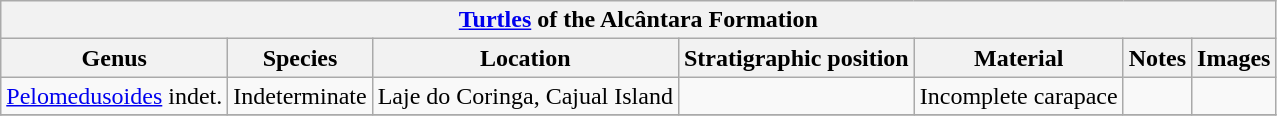<table class="wikitable" align="center">
<tr>
<th colspan="7" align="center"><a href='#'>Turtles</a> of the Alcântara Formation</th>
</tr>
<tr>
<th>Genus</th>
<th>Species</th>
<th>Location</th>
<th>Stratigraphic position</th>
<th>Material</th>
<th>Notes</th>
<th>Images</th>
</tr>
<tr>
<td><a href='#'>Pelomedusoides</a> indet.</td>
<td>Indeterminate</td>
<td>Laje do Coringa, Cajual Island</td>
<td></td>
<td>Incomplete carapace</td>
<td></td>
<td></td>
</tr>
<tr>
</tr>
</table>
